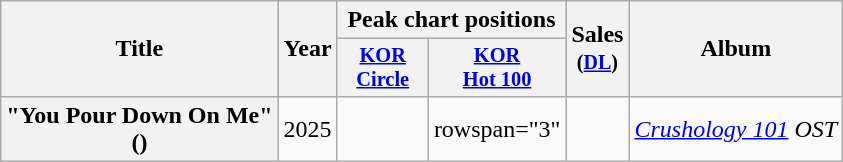<table class="wikitable plainrowheaders" style="text-align:center;">
<tr>
<th scope="col" rowspan="2">Title</th>
<th scope="col" rowspan="2">Year</th>
<th scope="col" colspan="2" style="width:8em;">Peak chart positions</th>
<th scope="col" rowspan="2">Sales<br><small>(<a href='#'>DL</a>)</small></th>
<th scope="col" rowspan="2">Album</th>
</tr>
<tr>
<th scope="col" style="width:4em;font-size:85%;"><a href='#'>KOR<br>Circle</a><br></th>
<th scope="col" style="width:4em;font-size:85%;"><a href='#'>KOR<br>Hot 100</a></th>
</tr>
<tr>
<th scope="row">"You Pour Down On Me"<br>()</th>
<td>2025</td>
<td></td>
<td>rowspan="3" </td>
<td></td>
<td><em><a href='#'>Crushology 101</a></em> <em>OST</em></td>
</tr>
</table>
